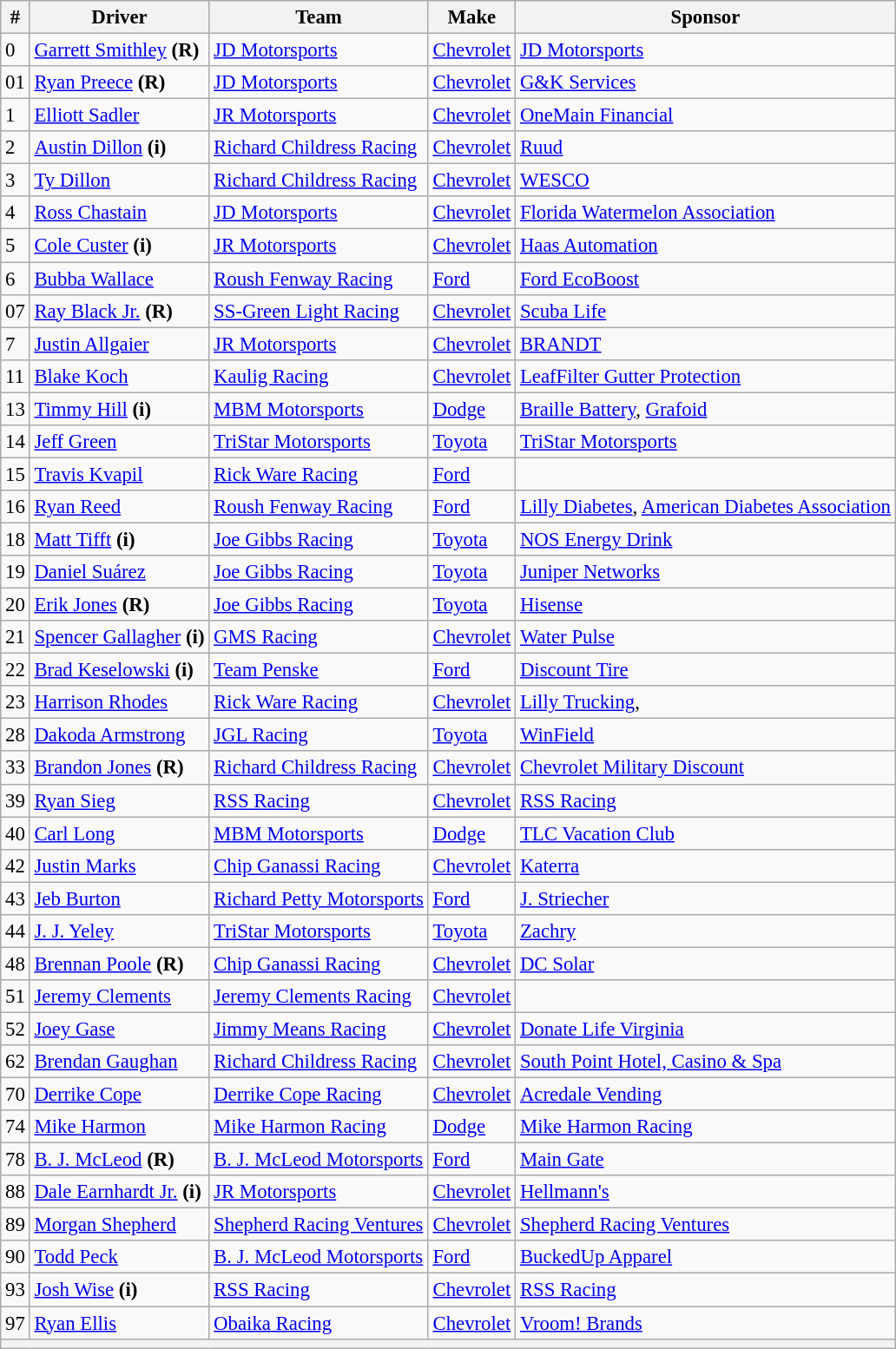<table class="wikitable" style="font-size:95%">
<tr>
<th>#</th>
<th>Driver</th>
<th>Team</th>
<th>Make</th>
<th>Sponsor</th>
</tr>
<tr>
<td>0</td>
<td><a href='#'>Garrett Smithley</a> <strong>(R)</strong></td>
<td><a href='#'>JD Motorsports</a></td>
<td><a href='#'>Chevrolet</a></td>
<td><a href='#'>JD Motorsports</a></td>
</tr>
<tr>
<td>01</td>
<td><a href='#'>Ryan Preece</a> <strong>(R)</strong></td>
<td><a href='#'>JD Motorsports</a></td>
<td><a href='#'>Chevrolet</a></td>
<td><a href='#'>G&K Services</a></td>
</tr>
<tr>
<td>1</td>
<td><a href='#'>Elliott Sadler</a></td>
<td><a href='#'>JR Motorsports</a></td>
<td><a href='#'>Chevrolet</a></td>
<td><a href='#'>OneMain Financial</a></td>
</tr>
<tr>
<td>2</td>
<td><a href='#'>Austin Dillon</a> <strong>(i)</strong></td>
<td><a href='#'>Richard Childress Racing</a></td>
<td><a href='#'>Chevrolet</a></td>
<td><a href='#'>Ruud</a></td>
</tr>
<tr>
<td>3</td>
<td><a href='#'>Ty Dillon</a></td>
<td><a href='#'>Richard Childress Racing</a></td>
<td><a href='#'>Chevrolet</a></td>
<td><a href='#'>WESCO</a></td>
</tr>
<tr>
<td>4</td>
<td><a href='#'>Ross Chastain</a></td>
<td><a href='#'>JD Motorsports</a></td>
<td><a href='#'>Chevrolet</a></td>
<td><a href='#'>Florida Watermelon Association</a></td>
</tr>
<tr>
<td>5</td>
<td><a href='#'>Cole Custer</a> <strong>(i)</strong></td>
<td><a href='#'>JR Motorsports</a></td>
<td><a href='#'>Chevrolet</a></td>
<td><a href='#'>Haas Automation</a></td>
</tr>
<tr>
<td>6</td>
<td><a href='#'>Bubba Wallace</a></td>
<td><a href='#'>Roush Fenway Racing</a></td>
<td><a href='#'>Ford</a></td>
<td><a href='#'>Ford EcoBoost</a></td>
</tr>
<tr>
<td>07</td>
<td><a href='#'>Ray Black Jr.</a> <strong>(R)</strong></td>
<td><a href='#'>SS-Green Light Racing</a></td>
<td><a href='#'>Chevrolet</a></td>
<td><a href='#'>Scuba Life</a></td>
</tr>
<tr>
<td>7</td>
<td><a href='#'>Justin Allgaier</a></td>
<td><a href='#'>JR Motorsports</a></td>
<td><a href='#'>Chevrolet</a></td>
<td><a href='#'>BRANDT</a></td>
</tr>
<tr>
<td>11</td>
<td><a href='#'>Blake Koch</a></td>
<td><a href='#'>Kaulig Racing</a></td>
<td><a href='#'>Chevrolet</a></td>
<td><a href='#'>LeafFilter Gutter Protection</a></td>
</tr>
<tr>
<td>13</td>
<td><a href='#'>Timmy Hill</a> <strong>(i)</strong></td>
<td><a href='#'>MBM Motorsports</a></td>
<td><a href='#'>Dodge</a></td>
<td><a href='#'>Braille Battery</a>, <a href='#'>Grafoid</a></td>
</tr>
<tr>
<td>14</td>
<td><a href='#'>Jeff Green</a></td>
<td><a href='#'>TriStar Motorsports</a></td>
<td><a href='#'>Toyota</a></td>
<td><a href='#'>TriStar Motorsports</a></td>
</tr>
<tr>
<td>15</td>
<td><a href='#'>Travis Kvapil</a></td>
<td><a href='#'>Rick Ware Racing</a></td>
<td><a href='#'>Ford</a></td>
<td></td>
</tr>
<tr>
<td>16</td>
<td><a href='#'>Ryan Reed</a></td>
<td><a href='#'>Roush Fenway Racing</a></td>
<td><a href='#'>Ford</a></td>
<td><a href='#'>Lilly Diabetes</a>, <a href='#'>American Diabetes Association</a></td>
</tr>
<tr>
<td>18</td>
<td><a href='#'>Matt Tifft</a> <strong>(i)</strong></td>
<td><a href='#'>Joe Gibbs Racing</a></td>
<td><a href='#'>Toyota</a></td>
<td><a href='#'>NOS Energy Drink</a></td>
</tr>
<tr>
<td>19</td>
<td><a href='#'>Daniel Suárez</a></td>
<td><a href='#'>Joe Gibbs Racing</a></td>
<td><a href='#'>Toyota</a></td>
<td><a href='#'>Juniper Networks</a></td>
</tr>
<tr>
<td>20</td>
<td><a href='#'>Erik Jones</a> <strong>(R)</strong></td>
<td><a href='#'>Joe Gibbs Racing</a></td>
<td><a href='#'>Toyota</a></td>
<td><a href='#'>Hisense</a></td>
</tr>
<tr>
<td>21</td>
<td><a href='#'>Spencer Gallagher</a> <strong>(i)</strong></td>
<td><a href='#'>GMS Racing</a></td>
<td><a href='#'>Chevrolet</a></td>
<td><a href='#'>Water Pulse</a></td>
</tr>
<tr>
<td>22</td>
<td><a href='#'>Brad Keselowski</a> <strong>(i)</strong></td>
<td><a href='#'>Team Penske</a></td>
<td><a href='#'>Ford</a></td>
<td><a href='#'>Discount Tire</a></td>
</tr>
<tr>
<td>23</td>
<td><a href='#'>Harrison Rhodes</a></td>
<td><a href='#'>Rick Ware Racing</a></td>
<td><a href='#'>Chevrolet</a></td>
<td><a href='#'>Lilly Trucking</a>, </td>
</tr>
<tr>
<td>28</td>
<td><a href='#'>Dakoda Armstrong</a></td>
<td><a href='#'>JGL Racing</a></td>
<td><a href='#'>Toyota</a></td>
<td><a href='#'>WinField</a></td>
</tr>
<tr>
<td>33</td>
<td><a href='#'>Brandon Jones</a> <strong>(R)</strong></td>
<td><a href='#'>Richard Childress Racing</a></td>
<td><a href='#'>Chevrolet</a></td>
<td><a href='#'>Chevrolet Military Discount</a></td>
</tr>
<tr>
<td>39</td>
<td><a href='#'>Ryan Sieg</a></td>
<td><a href='#'>RSS Racing</a></td>
<td><a href='#'>Chevrolet</a></td>
<td><a href='#'>RSS Racing</a></td>
</tr>
<tr>
<td>40</td>
<td><a href='#'>Carl Long</a></td>
<td><a href='#'>MBM Motorsports</a></td>
<td><a href='#'>Dodge</a></td>
<td><a href='#'>TLC Vacation Club</a></td>
</tr>
<tr>
<td>42</td>
<td><a href='#'>Justin Marks</a></td>
<td><a href='#'>Chip Ganassi Racing</a></td>
<td><a href='#'>Chevrolet</a></td>
<td><a href='#'>Katerra</a></td>
</tr>
<tr>
<td>43</td>
<td><a href='#'>Jeb Burton</a></td>
<td><a href='#'>Richard Petty Motorsports</a></td>
<td><a href='#'>Ford</a></td>
<td><a href='#'>J. Striecher</a></td>
</tr>
<tr>
<td>44</td>
<td><a href='#'>J. J. Yeley</a></td>
<td><a href='#'>TriStar Motorsports</a></td>
<td><a href='#'>Toyota</a></td>
<td><a href='#'>Zachry</a></td>
</tr>
<tr>
<td>48</td>
<td><a href='#'>Brennan Poole</a> <strong>(R)</strong></td>
<td><a href='#'>Chip Ganassi Racing</a></td>
<td><a href='#'>Chevrolet</a></td>
<td><a href='#'>DC Solar</a></td>
</tr>
<tr>
<td>51</td>
<td><a href='#'>Jeremy Clements</a></td>
<td><a href='#'>Jeremy Clements Racing</a></td>
<td><a href='#'>Chevrolet</a></td>
<td></td>
</tr>
<tr>
<td>52</td>
<td><a href='#'>Joey Gase</a></td>
<td><a href='#'>Jimmy Means Racing</a></td>
<td><a href='#'>Chevrolet</a></td>
<td><a href='#'>Donate Life Virginia</a></td>
</tr>
<tr>
<td>62</td>
<td><a href='#'>Brendan Gaughan</a></td>
<td><a href='#'>Richard Childress Racing</a></td>
<td><a href='#'>Chevrolet</a></td>
<td><a href='#'>South Point Hotel, Casino & Spa</a></td>
</tr>
<tr>
<td>70</td>
<td><a href='#'>Derrike Cope</a></td>
<td><a href='#'>Derrike Cope Racing</a></td>
<td><a href='#'>Chevrolet</a></td>
<td><a href='#'>Acredale Vending</a></td>
</tr>
<tr>
<td>74</td>
<td><a href='#'>Mike Harmon</a></td>
<td><a href='#'>Mike Harmon Racing</a></td>
<td><a href='#'>Dodge</a></td>
<td><a href='#'>Mike Harmon Racing</a></td>
</tr>
<tr>
<td>78</td>
<td><a href='#'>B. J. McLeod</a> <strong>(R)</strong></td>
<td><a href='#'>B. J. McLeod Motorsports</a></td>
<td><a href='#'>Ford</a></td>
<td><a href='#'>Main Gate</a></td>
</tr>
<tr>
<td>88</td>
<td><a href='#'>Dale Earnhardt Jr.</a> <strong>(i)</strong></td>
<td><a href='#'>JR Motorsports</a></td>
<td><a href='#'>Chevrolet</a></td>
<td><a href='#'>Hellmann's</a></td>
</tr>
<tr>
<td>89</td>
<td><a href='#'>Morgan Shepherd</a></td>
<td><a href='#'>Shepherd Racing Ventures</a></td>
<td><a href='#'>Chevrolet</a></td>
<td><a href='#'>Shepherd Racing Ventures</a></td>
</tr>
<tr>
<td>90</td>
<td><a href='#'>Todd Peck</a></td>
<td><a href='#'>B. J. McLeod Motorsports</a></td>
<td><a href='#'>Ford</a></td>
<td><a href='#'>BuckedUp Apparel</a></td>
</tr>
<tr>
<td>93</td>
<td><a href='#'>Josh Wise</a> <strong>(i)</strong></td>
<td><a href='#'>RSS Racing</a></td>
<td><a href='#'>Chevrolet</a></td>
<td><a href='#'>RSS Racing</a></td>
</tr>
<tr>
<td>97</td>
<td><a href='#'>Ryan Ellis</a></td>
<td><a href='#'>Obaika Racing</a></td>
<td><a href='#'>Chevrolet</a></td>
<td><a href='#'>Vroom! Brands</a></td>
</tr>
<tr>
<th colspan="5"></th>
</tr>
</table>
